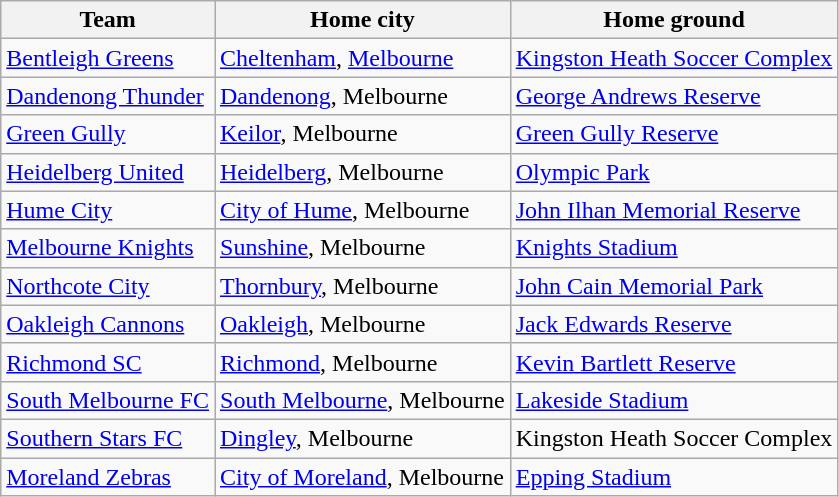<table class="wikitable sortable">
<tr>
<th>Team</th>
<th>Home city</th>
<th>Home ground</th>
</tr>
<tr>
<td><a href='#'>Bentleigh Greens</a></td>
<td><a href='#'>Cheltenham</a>, <a href='#'>Melbourne</a></td>
<td><a href='#'>Kingston Heath Soccer Complex</a></td>
</tr>
<tr>
<td><a href='#'>Dandenong Thunder</a></td>
<td><a href='#'>Dandenong</a>, Melbourne</td>
<td><a href='#'>George Andrews Reserve</a></td>
</tr>
<tr>
<td><a href='#'>Green Gully</a></td>
<td><a href='#'>Keilor</a>, Melbourne</td>
<td><a href='#'>Green Gully Reserve</a></td>
</tr>
<tr>
<td><a href='#'>Heidelberg United</a></td>
<td><a href='#'>Heidelberg</a>, Melbourne</td>
<td><a href='#'>Olympic Park</a></td>
</tr>
<tr>
<td><a href='#'>Hume City</a></td>
<td><a href='#'>City of Hume</a>, Melbourne</td>
<td><a href='#'>John Ilhan Memorial Reserve</a></td>
</tr>
<tr>
<td><a href='#'>Melbourne Knights</a></td>
<td><a href='#'>Sunshine</a>, Melbourne</td>
<td><a href='#'>Knights Stadium</a></td>
</tr>
<tr>
<td><a href='#'>Northcote City</a></td>
<td><a href='#'>Thornbury</a>, Melbourne</td>
<td><a href='#'>John Cain Memorial Park</a></td>
</tr>
<tr>
<td><a href='#'>Oakleigh Cannons</a></td>
<td><a href='#'>Oakleigh</a>, Melbourne</td>
<td><a href='#'>Jack Edwards Reserve</a></td>
</tr>
<tr>
<td><a href='#'>Richmond SC</a></td>
<td><a href='#'>Richmond</a>, Melbourne</td>
<td><a href='#'>Kevin Bartlett Reserve</a></td>
</tr>
<tr>
<td><a href='#'>South Melbourne FC</a></td>
<td><a href='#'>South Melbourne</a>, Melbourne</td>
<td><a href='#'>Lakeside Stadium</a></td>
</tr>
<tr>
<td><a href='#'>Southern Stars FC</a></td>
<td><a href='#'>Dingley</a>, Melbourne</td>
<td>Kingston Heath Soccer Complex</td>
</tr>
<tr>
<td><a href='#'>Moreland Zebras</a></td>
<td><a href='#'>City of Moreland</a>, Melbourne</td>
<td><a href='#'>Epping Stadium</a></td>
</tr>
</table>
